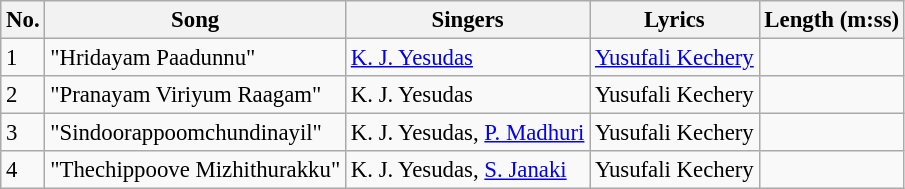<table class="wikitable" style="font-size:95%;">
<tr>
<th>No.</th>
<th>Song</th>
<th>Singers</th>
<th>Lyrics</th>
<th>Length (m:ss)</th>
</tr>
<tr>
<td>1</td>
<td>"Hridayam Paadunnu"</td>
<td><a href='#'>K. J. Yesudas</a></td>
<td><a href='#'>Yusufali Kechery</a></td>
<td></td>
</tr>
<tr>
<td>2</td>
<td>"Pranayam Viriyum Raagam"</td>
<td>K. J. Yesudas</td>
<td>Yusufali Kechery</td>
<td></td>
</tr>
<tr>
<td>3</td>
<td>"Sindoorappoomchundinayil"</td>
<td>K. J. Yesudas, <a href='#'>P. Madhuri</a></td>
<td>Yusufali Kechery</td>
<td></td>
</tr>
<tr>
<td>4</td>
<td>"Thechippoove Mizhithurakku"</td>
<td>K. J. Yesudas, <a href='#'>S. Janaki</a></td>
<td>Yusufali Kechery</td>
<td></td>
</tr>
</table>
